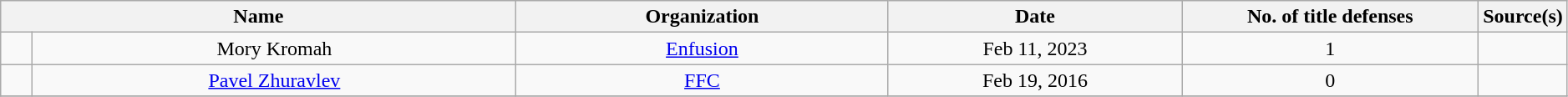<table class="wikitable" style="width:99%; text-align:center;">
<tr>
<th colspan="2" style="width:35%;">Name</th>
<th style="width:25%;">Organization</th>
<th width=20%>Date</th>
<th width=20%>No. of title defenses</th>
<th>Source(s)</th>
</tr>
<tr>
<td><br></td>
<td>Mory Kromah</td>
<td><a href='#'>Enfusion</a></td>
<td>Feb 11, 2023</td>
<td>1</td>
<td></td>
</tr>
<tr>
<td><br></td>
<td><a href='#'>Pavel Zhuravlev</a></td>
<td><a href='#'>FFC</a></td>
<td>Feb 19, 2016</td>
<td>0</td>
<td></td>
</tr>
<tr>
</tr>
</table>
